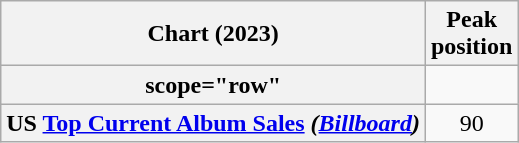<table class="wikitable plainrowheaders sortable" style="text-align:center">
<tr>
<th scope="col">Chart (2023)</th>
<th scope="col">Peak<br>position</th>
</tr>
<tr>
<th>scope="row" </th>
</tr>
<tr>
<th scope="row">US <a href='#'>Top Current Album Sales</a> <em>(<a href='#'>Billboard</a>)</em></th>
<td>90</td>
</tr>
</table>
